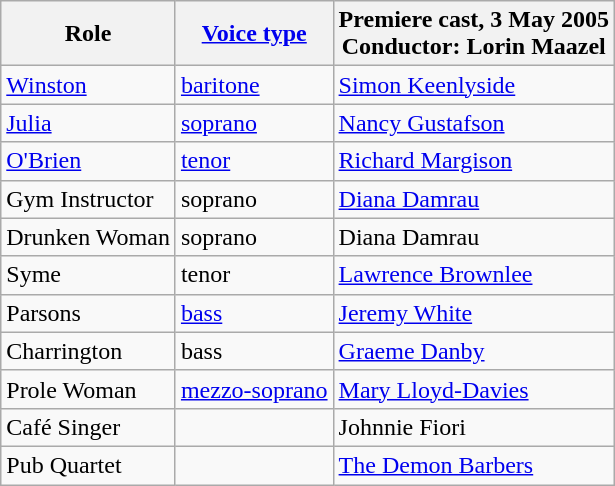<table class="wikitable">
<tr>
<th>Role</th>
<th><a href='#'>Voice type</a></th>
<th>Premiere cast, 3 May 2005<br>Conductor: Lorin Maazel</th>
</tr>
<tr>
<td><a href='#'>Winston</a></td>
<td><a href='#'>baritone</a></td>
<td><a href='#'>Simon Keenlyside</a></td>
</tr>
<tr>
<td><a href='#'>Julia</a></td>
<td><a href='#'>soprano</a></td>
<td><a href='#'>Nancy Gustafson</a></td>
</tr>
<tr>
<td><a href='#'>O'Brien</a></td>
<td><a href='#'>tenor</a></td>
<td><a href='#'>Richard Margison</a></td>
</tr>
<tr>
<td>Gym Instructor</td>
<td>soprano</td>
<td><a href='#'>Diana Damrau</a></td>
</tr>
<tr>
<td>Drunken Woman</td>
<td>soprano</td>
<td>Diana Damrau</td>
</tr>
<tr>
<td>Syme</td>
<td>tenor</td>
<td><a href='#'>Lawrence Brownlee</a></td>
</tr>
<tr>
<td>Parsons</td>
<td><a href='#'>bass</a></td>
<td><a href='#'>Jeremy White</a></td>
</tr>
<tr>
<td>Charrington</td>
<td>bass</td>
<td><a href='#'>Graeme Danby</a></td>
</tr>
<tr>
<td>Prole Woman</td>
<td><a href='#'>mezzo-soprano</a></td>
<td><a href='#'>Mary Lloyd-Davies</a></td>
</tr>
<tr>
<td>Café Singer</td>
<td></td>
<td>Johnnie Fiori</td>
</tr>
<tr>
<td>Pub Quartet</td>
<td></td>
<td><a href='#'>The Demon Barbers</a></td>
</tr>
</table>
